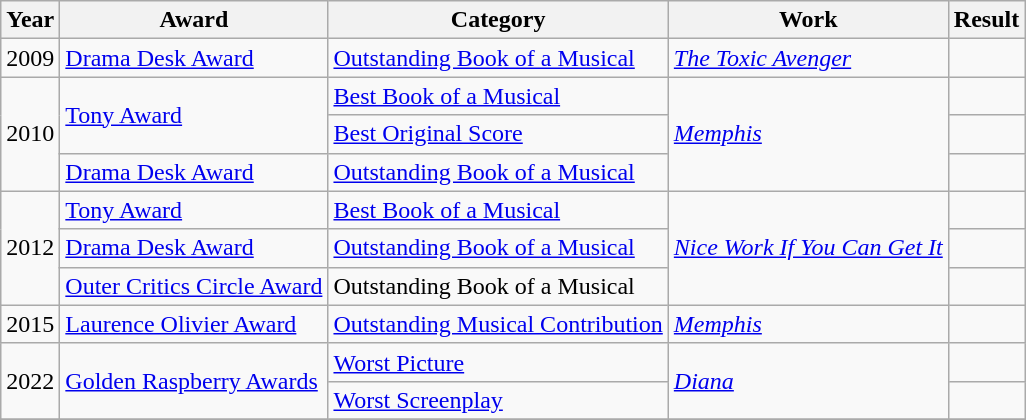<table class="wikitable">
<tr>
<th>Year</th>
<th>Award</th>
<th>Category</th>
<th>Work</th>
<th>Result</th>
</tr>
<tr>
<td>2009</td>
<td><a href='#'>Drama Desk Award</a></td>
<td><a href='#'>Outstanding Book of a Musical</a></td>
<td><em><a href='#'>The Toxic Avenger</a></em></td>
<td></td>
</tr>
<tr>
<td rowspan=3>2010</td>
<td rowspan=2><a href='#'>Tony Award</a></td>
<td><a href='#'>Best Book of a Musical</a></td>
<td rowspan=3><em><a href='#'>Memphis</a></em></td>
<td></td>
</tr>
<tr>
<td><a href='#'>Best Original Score</a></td>
<td></td>
</tr>
<tr>
<td><a href='#'>Drama Desk Award</a></td>
<td><a href='#'>Outstanding Book of a Musical</a></td>
<td></td>
</tr>
<tr>
<td rowspan=3>2012</td>
<td><a href='#'>Tony Award</a></td>
<td><a href='#'>Best Book of a Musical</a></td>
<td rowspan=3><em><a href='#'>Nice Work If You Can Get It</a></em></td>
<td></td>
</tr>
<tr>
<td><a href='#'>Drama Desk Award</a></td>
<td><a href='#'>Outstanding Book of a Musical</a></td>
<td></td>
</tr>
<tr>
<td><a href='#'>Outer Critics Circle Award</a></td>
<td>Outstanding Book of a Musical</td>
<td></td>
</tr>
<tr>
<td>2015</td>
<td><a href='#'>Laurence Olivier Award</a></td>
<td><a href='#'>Outstanding Musical Contribution</a></td>
<td><em><a href='#'>Memphis</a></em></td>
<td></td>
</tr>
<tr>
<td rowspan=2>2022</td>
<td rowspan=2><a href='#'>Golden Raspberry Awards</a></td>
<td><a href='#'>Worst Picture</a></td>
<td rowspan=2><em><a href='#'>Diana</a></em></td>
<td></td>
</tr>
<tr>
<td><a href='#'>Worst Screenplay</a></td>
<td></td>
</tr>
<tr>
</tr>
</table>
